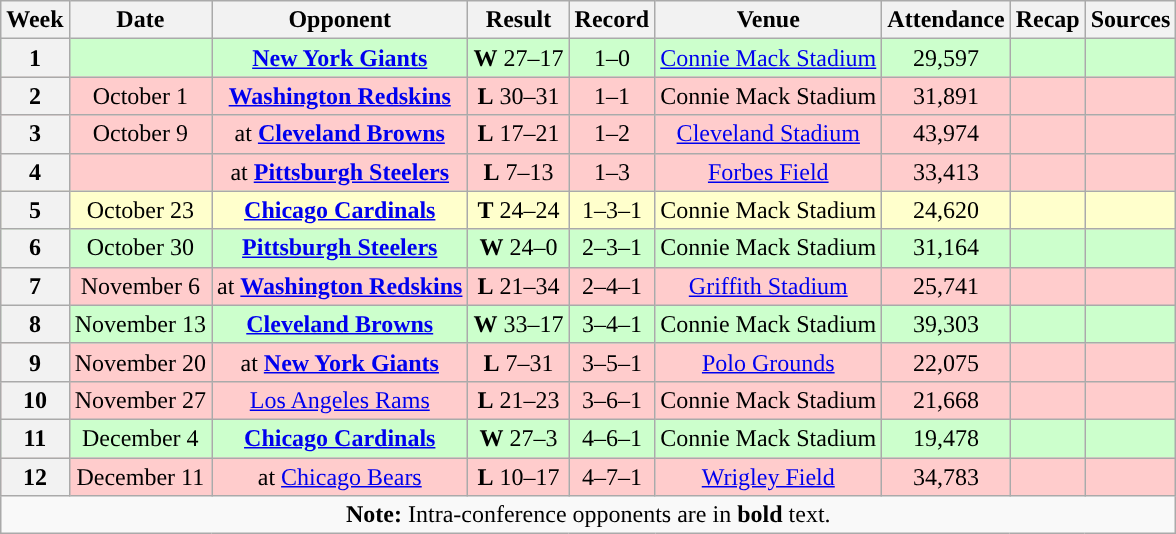<table class="wikitable" style="text-align:center">
<tr>
<th>Week</th>
<th>Date</th>
<th>Opponent</th>
<th>Result</th>
<th>Record</th>
<th>Venue</th>
<th>Attendance</th>
<th>Recap</th>
<th>Sources</th>
</tr>
<tr style="background:#cfc">
<th>1</th>
<td></td>
<td><strong><a href='#'>New York Giants</a></strong></td>
<td><strong>W</strong> 27–17</td>
<td>1–0</td>
<td><a href='#'>Connie Mack Stadium</a></td>
<td>29,597</td>
<td></td>
<td></td>
</tr>
<tr style="background:#fcc">
<th>2</th>
<td>October 1</td>
<td><strong><a href='#'>Washington Redskins</a></strong></td>
<td><strong>L</strong> 30–31</td>
<td>1–1</td>
<td>Connie Mack Stadium</td>
<td>31,891</td>
<td></td>
<td></td>
</tr>
<tr style="background:#fcc">
<th>3</th>
<td>October 9</td>
<td>at <strong><a href='#'>Cleveland Browns</a></strong></td>
<td><strong>L</strong> 17–21</td>
<td>1–2</td>
<td><a href='#'>Cleveland Stadium</a></td>
<td>43,974</td>
<td></td>
<td></td>
</tr>
<tr style="background:#fcc">
<th>4</th>
<td></td>
<td>at <strong><a href='#'>Pittsburgh Steelers</a></strong></td>
<td><strong>L</strong> 7–13</td>
<td>1–3</td>
<td><a href='#'>Forbes Field</a></td>
<td>33,413</td>
<td></td>
<td></td>
</tr>
<tr style="background:#ffc">
<th>5</th>
<td>October 23</td>
<td><strong><a href='#'>Chicago Cardinals</a></strong></td>
<td><strong>T</strong> 24–24</td>
<td>1–3–1</td>
<td>Connie Mack Stadium</td>
<td>24,620</td>
<td></td>
<td></td>
</tr>
<tr style="background:#cfc">
<th>6</th>
<td>October 30</td>
<td><strong><a href='#'>Pittsburgh Steelers</a></strong></td>
<td><strong>W</strong> 24–0</td>
<td>2–3–1</td>
<td>Connie Mack Stadium</td>
<td>31,164</td>
<td></td>
<td></td>
</tr>
<tr style="background:#fcc">
<th>7</th>
<td>November 6</td>
<td>at <strong><a href='#'>Washington Redskins</a></strong></td>
<td><strong>L</strong> 21–34</td>
<td>2–4–1</td>
<td><a href='#'>Griffith Stadium</a></td>
<td>25,741</td>
<td></td>
<td></td>
</tr>
<tr style="background:#cfc">
<th>8</th>
<td>November 13</td>
<td><strong><a href='#'>Cleveland Browns</a></strong></td>
<td><strong>W</strong> 33–17</td>
<td>3–4–1</td>
<td>Connie Mack Stadium</td>
<td>39,303</td>
<td></td>
<td></td>
</tr>
<tr style="background:#fcc">
<th>9</th>
<td>November 20</td>
<td>at <strong><a href='#'>New York Giants</a></strong></td>
<td><strong>L</strong> 7–31</td>
<td>3–5–1</td>
<td><a href='#'>Polo Grounds</a></td>
<td>22,075</td>
<td></td>
<td></td>
</tr>
<tr style="background:#fcc">
<th>10</th>
<td>November 27</td>
<td><a href='#'>Los Angeles Rams</a></td>
<td><strong>L</strong> 21–23</td>
<td>3–6–1</td>
<td>Connie Mack Stadium</td>
<td>21,668</td>
<td></td>
<td></td>
</tr>
<tr style="background:#cfc">
<th>11</th>
<td>December 4</td>
<td><strong><a href='#'>Chicago Cardinals</a></strong></td>
<td><strong>W</strong> 27–3</td>
<td>4–6–1</td>
<td>Connie Mack Stadium</td>
<td>19,478</td>
<td></td>
<td></td>
</tr>
<tr style="background:#fcc">
<th>12</th>
<td>December 11</td>
<td>at <a href='#'>Chicago Bears</a></td>
<td><strong>L</strong> 10–17</td>
<td>4–7–1</td>
<td><a href='#'>Wrigley Field</a></td>
<td>34,783</td>
<td></td>
<td></td>
</tr>
<tr>
<td colspan="10"><strong>Note:</strong> Intra-conference opponents are in <strong>bold</strong> text.</td>
</tr>
</table>
